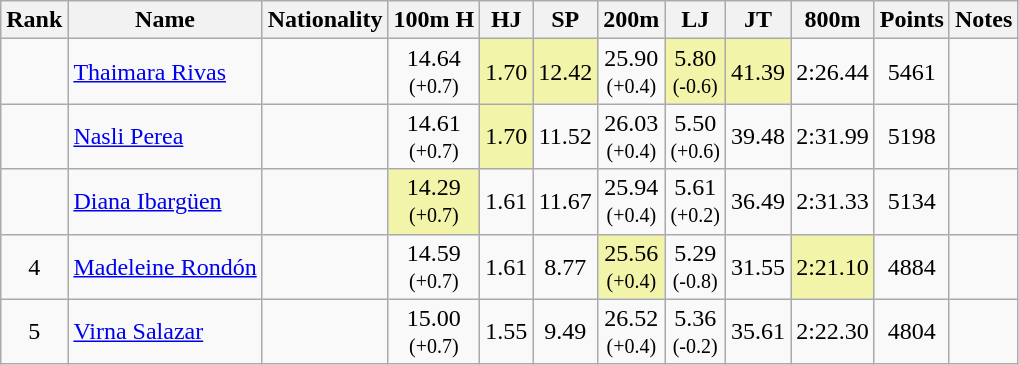<table class="wikitable sortable" style="text-align:center">
<tr>
<th>Rank</th>
<th>Name</th>
<th>Nationality</th>
<th>100m H</th>
<th>HJ</th>
<th>SP</th>
<th>200m</th>
<th>LJ</th>
<th>JT</th>
<th>800m</th>
<th>Points</th>
<th>Notes</th>
</tr>
<tr>
<td></td>
<td align=left><a href='#'>Thaimara Rivas</a></td>
<td align=left></td>
<td>14.64<br><small>(+0.7)</small></td>
<td bgcolor=#F2F5A9>1.70<br></td>
<td bgcolor=#F2F5A9>12.42<br></td>
<td>25.90<br><small>(+0.4)</small></td>
<td bgcolor=#F2F5A9>5.80<br><small>(-0.6)</small></td>
<td bgcolor=#F2F5A9>41.39<br></td>
<td>2:26.44<br></td>
<td>5461</td>
<td></td>
</tr>
<tr>
<td></td>
<td align=left><a href='#'>Nasli Perea</a></td>
<td align=left></td>
<td>14.61<br><small>(+0.7)</small></td>
<td bgcolor=#F2F5A9>1.70<br></td>
<td>11.52<br></td>
<td>26.03<br><small>(+0.4)</small></td>
<td>5.50<br><small>(+0.6)</small></td>
<td>39.48<br></td>
<td>2:31.99<br></td>
<td>5198</td>
<td></td>
</tr>
<tr>
<td></td>
<td align=left><a href='#'>Diana Ibargüen</a></td>
<td align=left></td>
<td bgcolor=#F2F5A9>14.29<br><small>(+0.7)</small></td>
<td>1.61<br></td>
<td>11.67<br></td>
<td>25.94<br><small>(+0.4)</small></td>
<td>5.61<br><small>(+0.2)</small></td>
<td>36.49<br></td>
<td>2:31.33<br></td>
<td>5134</td>
<td></td>
</tr>
<tr>
<td>4</td>
<td align=left><a href='#'>Madeleine Rondón</a></td>
<td align=left></td>
<td>14.59<br><small>(+0.7)</small></td>
<td>1.61<br></td>
<td>8.77<br></td>
<td bgcolor=#F2F5A9>25.56<br><small>(+0.4)</small></td>
<td>5.29<br><small>(-0.8)</small></td>
<td>31.55<br></td>
<td bgcolor=#F2F5A9>2:21.10<br></td>
<td>4884</td>
<td></td>
</tr>
<tr>
<td>5</td>
<td align=left><a href='#'>Virna Salazar</a></td>
<td align=left></td>
<td>15.00<br><small>(+0.7)</small></td>
<td>1.55<br></td>
<td>9.49<br></td>
<td>26.52<br><small>(+0.4)</small></td>
<td>5.36<br><small>(-0.2)</small></td>
<td>35.61<br></td>
<td>2:22.30<br></td>
<td>4804</td>
<td></td>
</tr>
</table>
